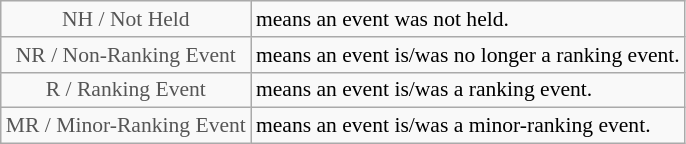<table class="wikitable" style="font-size:90%">
<tr>
<td style="text-align:center; color:#555555;" colspan="4">NH / Not Held</td>
<td>means an event was not held.</td>
</tr>
<tr>
<td style="text-align:center; color:#555555;" colspan="4">NR / Non-Ranking Event</td>
<td>means an event is/was no longer a ranking event.</td>
</tr>
<tr>
<td style="text-align:center; color:#555555;" colspan="4">R / Ranking Event</td>
<td>means an event is/was a ranking event.</td>
</tr>
<tr>
<td style="text-align:center; color:#555555;" colspan="4">MR / Minor-Ranking Event</td>
<td>means an event is/was a minor-ranking event.</td>
</tr>
</table>
